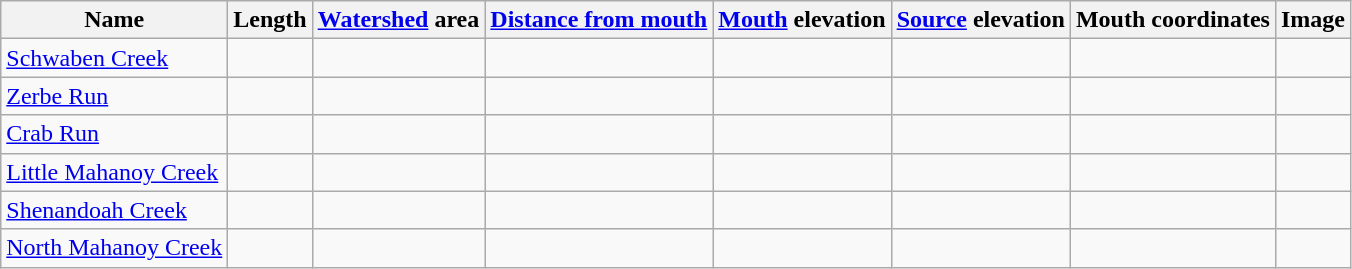<table class="wikitable sortable">
<tr>
<th>Name</th>
<th>Length</th>
<th><a href='#'>Watershed</a> area</th>
<th><a href='#'>Distance from mouth</a></th>
<th><a href='#'>Mouth</a> elevation</th>
<th><a href='#'>Source</a> elevation</th>
<th>Mouth coordinates</th>
<th class="unsortable">Image</th>
</tr>
<tr>
<td><a href='#'>Schwaben Creek</a></td>
<td></td>
<td></td>
<td></td>
<td></td>
<td></td>
<td></td>
<td></td>
</tr>
<tr>
<td><a href='#'>Zerbe Run</a></td>
<td></td>
<td></td>
<td></td>
<td></td>
<td></td>
<td></td>
<td></td>
</tr>
<tr>
<td><a href='#'>Crab Run</a></td>
<td></td>
<td></td>
<td></td>
<td></td>
<td></td>
<td></td>
<td></td>
</tr>
<tr>
<td><a href='#'>Little Mahanoy Creek</a></td>
<td></td>
<td></td>
<td></td>
<td></td>
<td></td>
<td></td>
<td></td>
</tr>
<tr>
<td><a href='#'>Shenandoah Creek</a></td>
<td></td>
<td></td>
<td></td>
<td></td>
<td></td>
<td></td>
<td></td>
</tr>
<tr>
<td><a href='#'>North Mahanoy Creek</a></td>
<td></td>
<td></td>
<td></td>
<td></td>
<td></td>
<td></td>
<td></td>
</tr>
</table>
